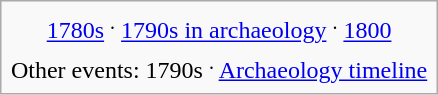<table class="infobox">
<tr style="background-color:#f3f3f3 width:29em">
<td align="center"><a href='#'>1780s</a> <sup>.</sup> <a href='#'>1790s in archaeology</a> <sup>.</sup> <a href='#'>1800</a><br></td>
</tr>
<tr>
<td align="center">Other events: 1790s <sup>.</sup> <a href='#'>Archaeology timeline</a></td>
</tr>
</table>
